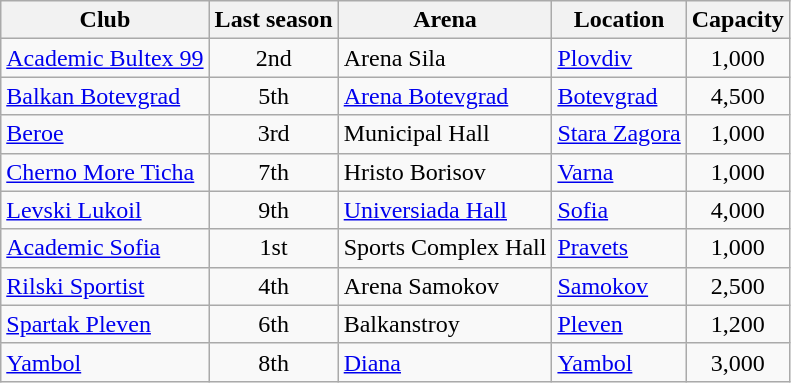<table class="wikitable sortable" style="text-align:center;">
<tr>
<th>Club</th>
<th>Last season</th>
<th>Arena</th>
<th>Location</th>
<th>Capacity</th>
</tr>
<tr>
<td style="text-align:left;"><a href='#'>Academic Bultex 99</a></td>
<td>2nd</td>
<td style="text-align:left;">Arena Sila</td>
<td align=left><a href='#'>Plovdiv</a></td>
<td>1,000</td>
</tr>
<tr>
<td style="text-align:left;"><a href='#'>Balkan Botevgrad</a></td>
<td>5th</td>
<td style="text-align:left;"><a href='#'>Arena Botevgrad</a></td>
<td align=left><a href='#'>Botevgrad</a></td>
<td>4,500</td>
</tr>
<tr>
<td style="text-align:left;"><a href='#'>Beroe</a></td>
<td>3rd</td>
<td style="text-align:left;">Municipal Hall</td>
<td align=left><a href='#'>Stara Zagora</a></td>
<td>1,000</td>
</tr>
<tr>
<td style="text-align:left;"><a href='#'>Cherno More Ticha</a></td>
<td>7th</td>
<td style="text-align:left;">Hristo Borisov</td>
<td align=left><a href='#'>Varna</a></td>
<td>1,000</td>
</tr>
<tr>
<td style="text-align:left;"><a href='#'>Levski Lukoil</a></td>
<td>9th</td>
<td style="text-align:left;"><a href='#'>Universiada Hall</a></td>
<td align=left><a href='#'>Sofia</a></td>
<td>4,000</td>
</tr>
<tr>
<td style="text-align:left;"><a href='#'>Academic Sofia</a></td>
<td>1st</td>
<td style="text-align:left;">Sports Complex Hall</td>
<td align=left><a href='#'>Pravets</a></td>
<td>1,000</td>
</tr>
<tr>
<td style="text-align:left;"><a href='#'>Rilski Sportist</a></td>
<td>4th</td>
<td style="text-align:left;">Arena Samokov</td>
<td align=left><a href='#'>Samokov</a></td>
<td>2,500</td>
</tr>
<tr>
<td style="text-align:left;"><a href='#'>Spartak Pleven</a></td>
<td>6th</td>
<td style="text-align:left;">Balkanstroy</td>
<td align=left><a href='#'>Pleven</a></td>
<td>1,200</td>
</tr>
<tr>
<td style="text-align:left;"><a href='#'>Yambol</a></td>
<td>8th</td>
<td style="text-align:left;"><a href='#'>Diana</a></td>
<td align=left><a href='#'>Yambol</a></td>
<td>3,000</td>
</tr>
</table>
